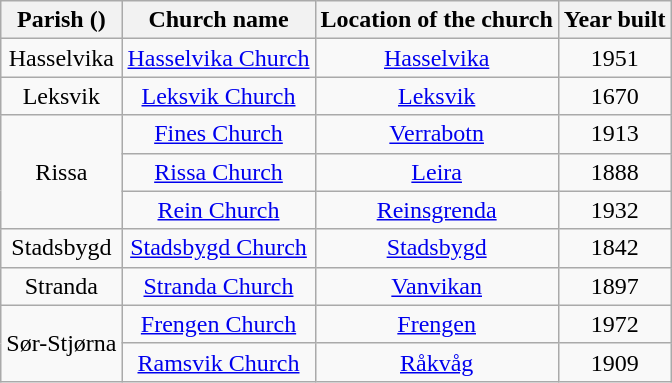<table class="wikitable" style="text-align:center">
<tr>
<th>Parish ()</th>
<th>Church name</th>
<th>Location of the church</th>
<th>Year built</th>
</tr>
<tr>
<td rowspan="1">Hasselvika</td>
<td><a href='#'>Hasselvika Church</a></td>
<td><a href='#'>Hasselvika</a></td>
<td>1951</td>
</tr>
<tr>
<td rowspan="1">Leksvik</td>
<td><a href='#'>Leksvik Church</a></td>
<td><a href='#'>Leksvik</a></td>
<td>1670</td>
</tr>
<tr>
<td rowspan="3">Rissa</td>
<td><a href='#'>Fines Church</a></td>
<td><a href='#'>Verrabotn</a></td>
<td>1913</td>
</tr>
<tr>
<td><a href='#'>Rissa Church</a></td>
<td><a href='#'>Leira</a></td>
<td>1888</td>
</tr>
<tr>
<td><a href='#'>Rein Church</a></td>
<td><a href='#'>Reinsgrenda</a></td>
<td>1932</td>
</tr>
<tr>
<td rowspan="1">Stadsbygd</td>
<td><a href='#'>Stadsbygd Church</a></td>
<td><a href='#'>Stadsbygd</a></td>
<td>1842</td>
</tr>
<tr>
<td rowspan="1">Stranda</td>
<td><a href='#'>Stranda Church</a></td>
<td><a href='#'>Vanvikan</a></td>
<td>1897</td>
</tr>
<tr>
<td rowspan="2">Sør-Stjørna</td>
<td><a href='#'>Frengen Church</a></td>
<td><a href='#'>Frengen</a></td>
<td>1972</td>
</tr>
<tr>
<td><a href='#'>Ramsvik Church</a></td>
<td><a href='#'>Råkvåg</a></td>
<td>1909</td>
</tr>
</table>
